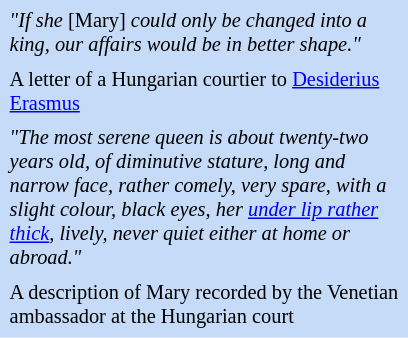<table class="toccolours" style="float: right; margin-left: 0em; margin-right: 1em; font-size: 85%; background:#c6dbf7; color:black; width:20em; max-width:40%" cellspacing="5">
<tr>
<td align="left"><em>"If she </em>[Mary]<em> could only be changed into a king, our affairs would be in better shape."</em></td>
</tr>
<tr>
<td align="left">A letter of a Hungarian courtier to <a href='#'>Desiderius Erasmus</a></td>
</tr>
<tr>
<td align="left"><em>"The most serene queen is about twenty-two years old, of diminutive stature, long and narrow face, rather comely, very spare, with a slight colour, black eyes, her <a href='#'>under lip rather thick</a>, lively, never quiet either at home or abroad."</em></td>
</tr>
<tr>
<td align="left">A description of Mary recorded by the Venetian ambassador at the Hungarian court</td>
</tr>
</table>
